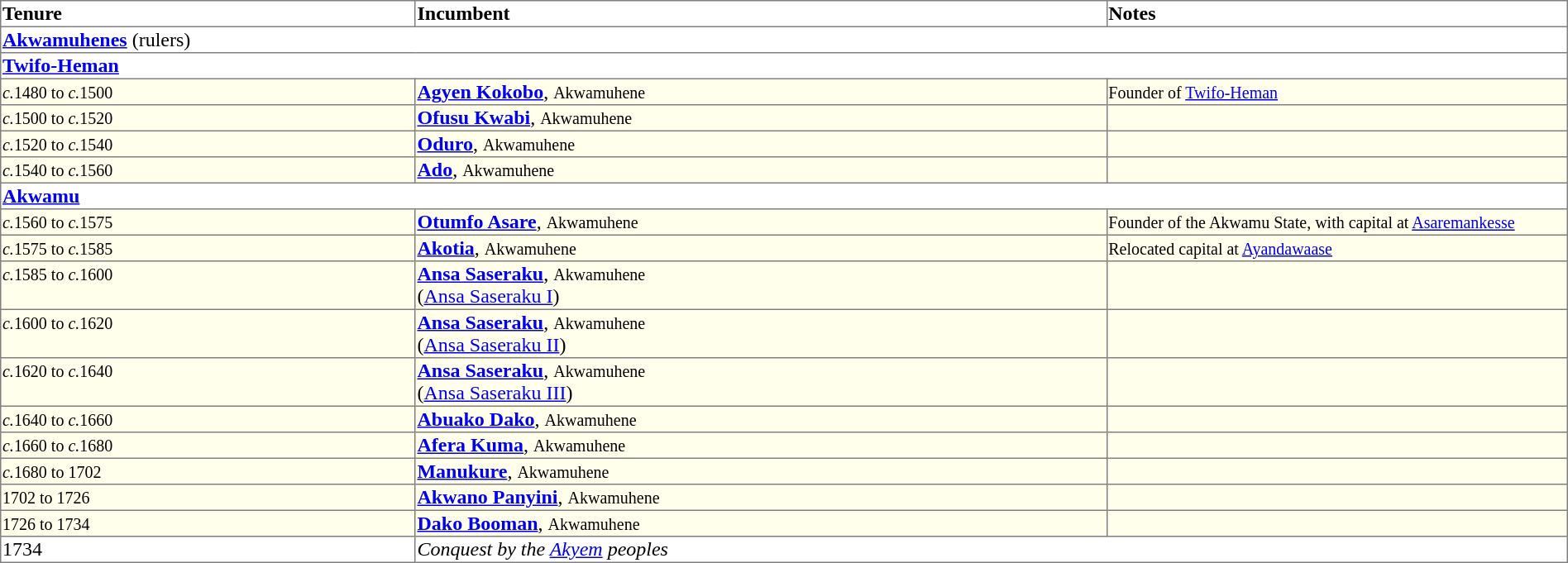<table border=1 style="border-collapse: collapse">
<tr align=left>
<th width="18%">Tenure</th>
<th width="30%">Incumbent</th>
<th width="20%">Notes</th>
</tr>
<tr valign=top>
<td colspan="3"><strong><a href='#'>Akwamuhenes</a></strong> (rulers)</td>
</tr>
<tr valign=top>
<td colspan="3"><strong><a href='#'>Twifo-Heman</a></strong></td>
</tr>
<tr valign=top bgcolor="#ffffec">
<td><small><em>c.</em>1480 to <em>c.</em>1500</small></td>
<td><strong><a href='#'>Agyen Kokobo</a></strong>, <small>Akwamuhene</small></td>
<td><small>Founder of <a href='#'>Twifo-Heman</a></small></td>
</tr>
<tr valign=top bgcolor="#ffffec">
<td><small><em>c.</em>1500 to <em>c.</em>1520</small></td>
<td><strong><a href='#'>Ofusu Kwabi</a></strong>, <small>Akwamuhene</small></td>
<td></td>
</tr>
<tr valign=top bgcolor="#ffffec">
<td><small><em>c.</em>1520 to <em>c.</em>1540</small></td>
<td><strong><a href='#'>Oduro</a></strong>, <small>Akwamuhene</small></td>
<td></td>
</tr>
<tr valign=top bgcolor="#ffffec">
<td><small><em>c.</em>1540 to <em>c.</em>1560</small></td>
<td><strong><a href='#'>Ado</a></strong>, <small>Akwamuhene</small></td>
<td></td>
</tr>
<tr valign=top>
<td colspan="3"><strong><a href='#'>Akwamu</a></strong></td>
</tr>
<tr valign=top bgcolor="#ffffec">
<td><small><em>c.</em>1560 to <em>c.</em>1575</small></td>
<td><strong><a href='#'>Otumfo Asare</a></strong>, <small>Akwamuhene</small></td>
<td><small>Founder of the Akwamu State, with capital at <a href='#'>Asaremankesse</a></small></td>
</tr>
<tr valign=top bgcolor="#ffffec">
<td><small><em>c.</em>1575 to <em>c.</em>1585</small></td>
<td><strong><a href='#'>Akotia</a></strong>, <small>Akwamuhene</small></td>
<td><small>Relocated capital at <a href='#'>Ayandawaase</a></small></td>
</tr>
<tr valign=top bgcolor="#ffffec">
<td><small><em>c.</em>1585 to <em>c.</em>1600</small></td>
<td><strong><a href='#'>Ansa Saseraku</a></strong>, <small>Akwamuhene<br></small>(<a href='#'>Ansa Saseraku I</a>)</td>
<td></td>
</tr>
<tr valign=top bgcolor="#ffffec">
<td><small><em>c.</em>1600 to <em>c.</em>1620</small></td>
<td><strong><a href='#'>Ansa Saseraku</a></strong>, <small>Akwamuhene<br></small>(<a href='#'>Ansa Saseraku II</a>)</td>
<td></td>
</tr>
<tr valign=top bgcolor="#ffffec">
<td><small><em>c.</em>1620 to <em>c.</em>1640</small></td>
<td><strong><a href='#'>Ansa Saseraku</a></strong>, <small>Akwamuhene<br></small>(<a href='#'>Ansa Saseraku III</a>)</td>
<td></td>
</tr>
<tr valign=top bgcolor="#ffffec">
<td><small><em>c.</em>1640 to <em>c.</em>1660</small></td>
<td><strong><a href='#'>Abuako Dako</a></strong>, <small>Akwamuhene</small></td>
<td></td>
</tr>
<tr valign=top bgcolor="#ffffec">
<td><small><em>c.</em>1660 to <em>c.</em>1680</small></td>
<td><strong><a href='#'>Afera Kuma</a></strong>, <small>Akwamuhene</small></td>
<td></td>
</tr>
<tr valign=top bgcolor="#ffffec">
<td><small><em>c.</em>1680 to 1702</small></td>
<td><strong><a href='#'>Manukure</a></strong>, <small>Akwamuhene</small></td>
<td></td>
</tr>
<tr valign=top bgcolor="#ffffec">
<td><small>1702 to 1726</small></td>
<td><strong><a href='#'>Akwano Panyini</a></strong>, <small>Akwamuhene</small></td>
<td></td>
</tr>
<tr valign=top bgcolor="#ffffec">
<td><small>1726 to 1734</small></td>
<td><strong><a href='#'>Dako Booman</a></strong>, <small>Akwamuhene</small></td>
<td></td>
</tr>
<tr valign=top>
<td>1734</td>
<td colspan="2"><em>Conquest by the <a href='#'>Akyem</a> peoples</em></td>
</tr>
</table>
